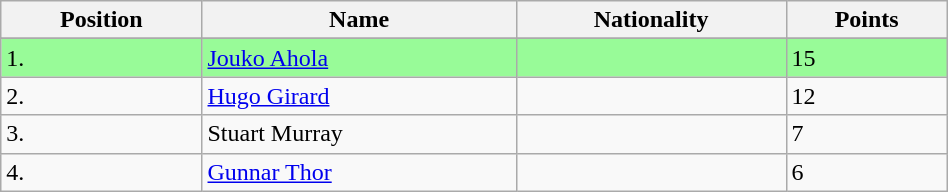<table class="wikitable" style="display: inline-table; width: 50%;">
<tr>
<th>Position</th>
<th>Name</th>
<th>Nationality</th>
<th>Points</th>
</tr>
<tr>
</tr>
<tr bgcolor=palegreen>
<td>1.</td>
<td><a href='#'>Jouko Ahola</a></td>
<td></td>
<td>15</td>
</tr>
<tr>
<td>2.</td>
<td><a href='#'>Hugo Girard</a></td>
<td></td>
<td>12</td>
</tr>
<tr>
<td>3.</td>
<td>Stuart Murray</td>
<td></td>
<td>7</td>
</tr>
<tr>
<td>4.</td>
<td><a href='#'>Gunnar Thor</a></td>
<td></td>
<td>6</td>
</tr>
</table>
